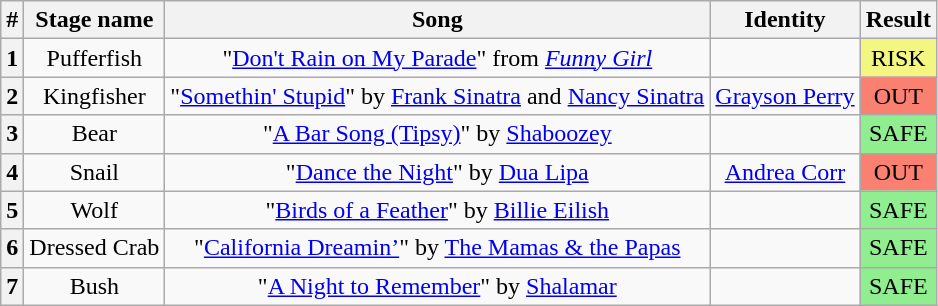<table class="wikitable plainrowheaders" style="text-align: center;">
<tr>
<th>#</th>
<th>Stage name</th>
<th>Song</th>
<th>Identity</th>
<th>Result</th>
</tr>
<tr>
<th>1</th>
<td>Pufferfish</td>
<td>"<a href='#'>Don't Rain on My Parade</a>" from <em><a href='#'>Funny Girl</a></em></td>
<td></td>
<td bgcolor=#F3F781>RISK</td>
</tr>
<tr>
<th>2</th>
<td>Kingfisher</td>
<td>"<a href='#'>Somethin' Stupid</a>" by <a href='#'>Frank Sinatra</a> and <a href='#'>Nancy Sinatra</a></td>
<td><a href='#'>Grayson Perry</a></td>
<td bgcolor="salmon">OUT</td>
</tr>
<tr>
<th>3</th>
<td>Bear</td>
<td>"<a href='#'>A Bar Song (Tipsy)</a>" by <a href='#'>Shaboozey</a></td>
<td></td>
<td bgcolor=lightgreen>SAFE</td>
</tr>
<tr>
<th>4</th>
<td>Snail</td>
<td>"<a href='#'>Dance the Night</a>" by <a href='#'>Dua Lipa</a></td>
<td><a href='#'>Andrea Corr</a></td>
<td bgcolor="salmon">OUT</td>
</tr>
<tr>
<th>5</th>
<td>Wolf</td>
<td>"<a href='#'>Birds of a Feather</a>" by <a href='#'>Billie Eilish</a></td>
<td></td>
<td bgcolor=lightgreen>SAFE</td>
</tr>
<tr>
<th>6</th>
<td>Dressed Crab</td>
<td>"<a href='#'>California Dreamin’</a>" by <a href='#'>The Mamas & the Papas</a></td>
<td></td>
<td bgcolor=lightgreen>SAFE</td>
</tr>
<tr>
<th>7</th>
<td>Bush</td>
<td>"<a href='#'>A Night to Remember</a>" by <a href='#'>Shalamar</a></td>
<td></td>
<td bgcolor=lightgreen>SAFE</td>
</tr>
</table>
